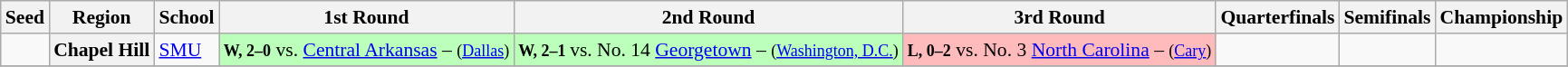<table class="sortable wikitable" style="white-space:nowrap; font-size:90%;">
<tr>
<th>Seed</th>
<th>Region</th>
<th>School</th>
<th>1st Round</th>
<th>2nd Round</th>
<th>3rd Round</th>
<th>Quarterfinals</th>
<th>Semifinals</th>
<th>Championship</th>
</tr>
<tr>
<td></td>
<th>Chapel Hill</th>
<td><a href='#'>SMU</a></td>
<td style="background:#BFB"><small><strong>W, 2–0</strong></small> vs. <a href='#'>Central Arkansas</a> – <small>(<a href='#'>Dallas</a>)</small></td>
<td style="background:#BFB"><small><strong>W, 2–1 </strong></small> vs. No. 14 <a href='#'>Georgetown</a> – <small>(<a href='#'>Washington, D.C.</a>)</small></td>
<td style="background:#FBB"><small><strong>L, 0–2</strong></small> vs. No. 3 <a href='#'>North Carolina</a> – <small>(<a href='#'>Cary</a>)</small></td>
<td></td>
<td></td>
<td></td>
</tr>
<tr>
</tr>
</table>
